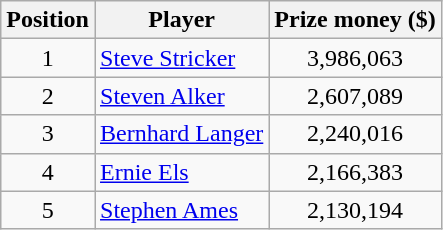<table class="wikitable">
<tr>
<th>Position</th>
<th>Player</th>
<th>Prize money ($)</th>
</tr>
<tr>
<td align=center>1</td>
<td> <a href='#'>Steve Stricker</a></td>
<td align=center>3,986,063</td>
</tr>
<tr>
<td align=center>2</td>
<td> <a href='#'>Steven Alker</a></td>
<td align=center>2,607,089</td>
</tr>
<tr>
<td align=center>3</td>
<td> <a href='#'>Bernhard Langer</a></td>
<td align=center>2,240,016</td>
</tr>
<tr>
<td align=center>4</td>
<td> <a href='#'>Ernie Els</a></td>
<td align=center>2,166,383</td>
</tr>
<tr>
<td align=center>5</td>
<td> <a href='#'>Stephen Ames</a></td>
<td align=center>2,130,194</td>
</tr>
</table>
